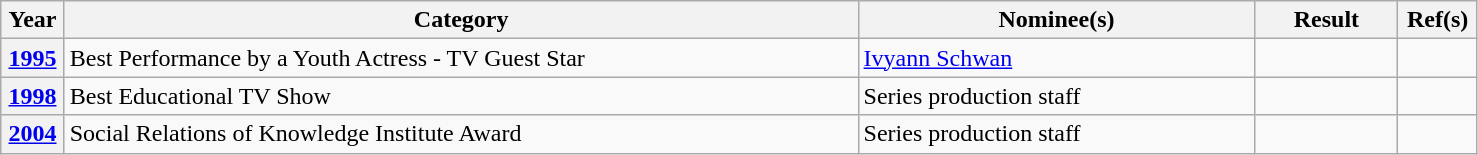<table class="wikitable plainrowheaders">
<tr>
<th scope="col" style="width:4%;">Year</th>
<th scope="col" style="width:50%;">Category</th>
<th scope="col" style="width:25%;">Nominee(s)</th>
<th scope="col" style="width:9%;">Result</th>
<th scope="col" style="width:5%;">Ref(s)</th>
</tr>
<tr>
<th scope="row"><a href='#'>1995</a></th>
<td>Best Performance by a Youth Actress - TV Guest Star</td>
<td><a href='#'>Ivyann Schwan</a></td>
<td></td>
<td style="text-align:center;"></td>
</tr>
<tr>
<th scope="row"><a href='#'>1998</a></th>
<td>Best Educational TV Show</td>
<td>Series production staff</td>
<td></td>
<td style="text-align:center;"></td>
</tr>
<tr>
<th scope="row"><a href='#'>2004</a></th>
<td>Social Relations of Knowledge Institute Award</td>
<td>Series production staff</td>
<td></td>
<td style="text-align:center;"></td>
</tr>
</table>
